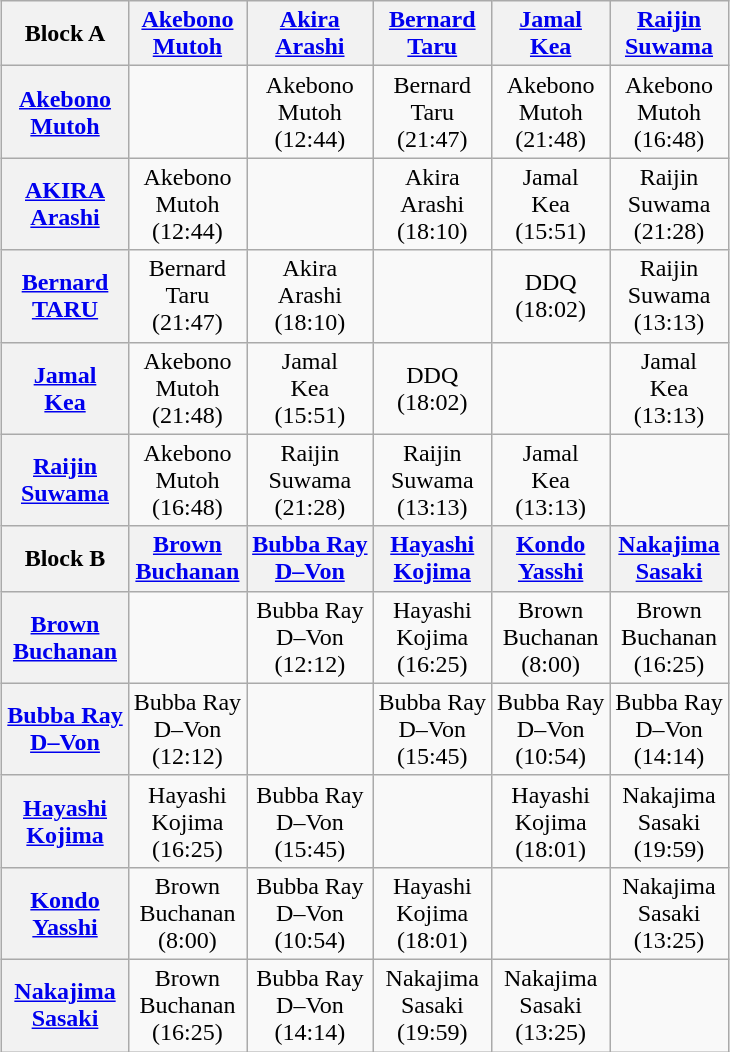<table class="wikitable" style="text-align:center; margin: 1em auto 1em auto">
<tr>
<th>Block A</th>
<th><a href='#'>Akebono</a><br><a href='#'>Mutoh</a></th>
<th><a href='#'>Akira</a><br><a href='#'>Arashi</a></th>
<th><a href='#'>Bernard</a><br><a href='#'>Taru</a></th>
<th><a href='#'>Jamal</a><br><a href='#'>Kea</a></th>
<th><a href='#'>Raijin</a><br><a href='#'>Suwama</a></th>
</tr>
<tr>
<th><a href='#'>Akebono</a><br><a href='#'>Mutoh</a></th>
<td></td>
<td>Akebono<br>Mutoh<br>(12:44)</td>
<td>Bernard<br>Taru<br>(21:47)</td>
<td>Akebono<br>Mutoh<br>(21:48)</td>
<td>Akebono<br>Mutoh<br>(16:48)</td>
</tr>
<tr>
<th><a href='#'>AKIRA</a><br><a href='#'>Arashi</a></th>
<td>Akebono<br>Mutoh<br>(12:44)</td>
<td></td>
<td>Akira<br>Arashi<br>(18:10)</td>
<td>Jamal<br>Kea<br>(15:51)</td>
<td>Raijin<br>Suwama<br>(21:28)</td>
</tr>
<tr>
<th><a href='#'>Bernard</a><br><a href='#'>TARU</a></th>
<td>Bernard<br>Taru<br>(21:47)</td>
<td>Akira<br>Arashi<br>(18:10)</td>
<td></td>
<td>DDQ<br>(18:02)</td>
<td>Raijin<br>Suwama<br>(13:13)</td>
</tr>
<tr>
<th><a href='#'>Jamal</a><br><a href='#'>Kea</a></th>
<td>Akebono<br>Mutoh<br>(21:48)</td>
<td>Jamal<br>Kea<br>(15:51)</td>
<td>DDQ<br>(18:02)</td>
<td></td>
<td>Jamal<br>Kea<br>(13:13)</td>
</tr>
<tr>
<th><a href='#'>Raijin</a><br><a href='#'>Suwama</a></th>
<td>Akebono<br>Mutoh<br>(16:48)</td>
<td>Raijin<br>Suwama<br>(21:28)</td>
<td>Raijin<br>Suwama<br>(13:13)</td>
<td>Jamal<br>Kea<br>(13:13)</td>
<td></td>
</tr>
<tr>
<th>Block B</th>
<th><a href='#'>Brown</a><br><a href='#'>Buchanan</a></th>
<th><a href='#'>Bubba Ray</a><br><a href='#'>D–Von</a></th>
<th><a href='#'>Hayashi</a><br><a href='#'>Kojima</a></th>
<th><a href='#'>Kondo</a><br><a href='#'>Yasshi</a></th>
<th><a href='#'>Nakajima</a><br><a href='#'>Sasaki</a></th>
</tr>
<tr>
<th><a href='#'>Brown</a><br><a href='#'>Buchanan</a></th>
<td></td>
<td>Bubba Ray<br>D–Von<br>(12:12)</td>
<td>Hayashi<br>Kojima<br>(16:25)</td>
<td>Brown<br>Buchanan<br>(8:00)</td>
<td>Brown<br>Buchanan<br>(16:25)</td>
</tr>
<tr>
<th><a href='#'>Bubba Ray</a><br><a href='#'>D–Von</a></th>
<td>Bubba Ray<br>D–Von<br>(12:12)</td>
<td></td>
<td>Bubba Ray<br>D–Von<br>(15:45)</td>
<td>Bubba Ray<br>D–Von<br>(10:54)</td>
<td>Bubba Ray<br>D–Von<br>(14:14)</td>
</tr>
<tr>
<th><a href='#'>Hayashi</a><br><a href='#'>Kojima</a></th>
<td>Hayashi<br>Kojima<br>(16:25)</td>
<td>Bubba Ray<br>D–Von<br>(15:45)</td>
<td></td>
<td>Hayashi<br>Kojima<br>(18:01)</td>
<td>Nakajima<br>Sasaki<br>(19:59)</td>
</tr>
<tr>
<th><a href='#'>Kondo</a><br><a href='#'>Yasshi</a></th>
<td>Brown<br>Buchanan<br>(8:00)</td>
<td>Bubba Ray<br>D–Von<br>(10:54)</td>
<td>Hayashi<br>Kojima<br>(18:01)</td>
<td></td>
<td>Nakajima<br>Sasaki<br>(13:25)</td>
</tr>
<tr>
<th><a href='#'>Nakajima</a><br><a href='#'>Sasaki</a></th>
<td>Brown<br>Buchanan<br>(16:25)</td>
<td>Bubba Ray<br>D–Von<br>(14:14)</td>
<td>Nakajima<br>Sasaki<br>(19:59)</td>
<td>Nakajima<br>Sasaki<br>(13:25)</td>
<td></td>
</tr>
</table>
